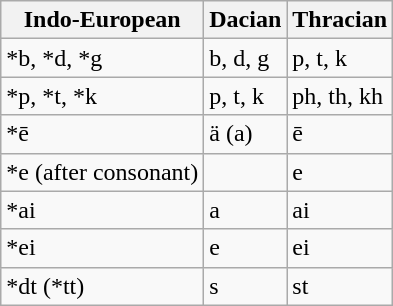<table class="wikitable">
<tr>
<th>Indo-European</th>
<th>Dacian</th>
<th>Thracian</th>
</tr>
<tr>
<td>*b, *d, *g</td>
<td>b, d, g</td>
<td>p, t, k</td>
</tr>
<tr>
<td>*p, *t, *k</td>
<td>p, t, k</td>
<td>ph, th, kh</td>
</tr>
<tr>
<td>*ē</td>
<td>ä (a)</td>
<td>ē</td>
</tr>
<tr>
<td>*e (after consonant)</td>
<td></td>
<td>e</td>
</tr>
<tr>
<td>*ai</td>
<td>a</td>
<td>ai</td>
</tr>
<tr>
<td>*ei</td>
<td>e</td>
<td>ei</td>
</tr>
<tr>
<td>*dt (*tt)</td>
<td>s</td>
<td>st</td>
</tr>
</table>
